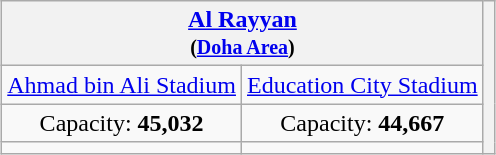<table class="wikitable" style="text-align:center;margin:1em auto;">
<tr>
<th colspan="2"><a href='#'>Al Rayyan</a><br><small>(<a href='#'>Doha Area</a>)</small></th>
<th rowspan="4"></th>
</tr>
<tr>
<td><a href='#'>Ahmad bin Ali Stadium</a></td>
<td><a href='#'>Education City Stadium</a></td>
</tr>
<tr>
<td>Capacity: <strong>45,032</strong></td>
<td>Capacity: <strong>44,667</strong></td>
</tr>
<tr>
<td></td>
<td></td>
</tr>
</table>
